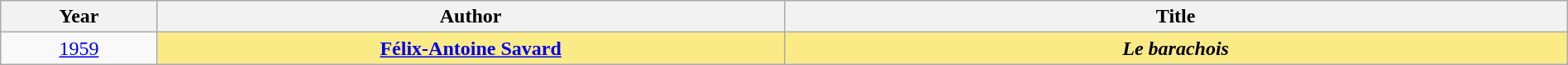<table class="wikitable" width="100%">
<tr>
<th>Year</th>
<th width="40%">Author</th>
<th width="50%">Title</th>
</tr>
<tr>
<td align="center"><a href='#'>1959</a></td>
<td align="center" style="background:#FAEB86"><strong><a href='#'>Félix-Antoine Savard</a></strong></td>
<td align="center" style="background:#FAEB86"><strong><em>Le barachois</em></strong></td>
</tr>
</table>
